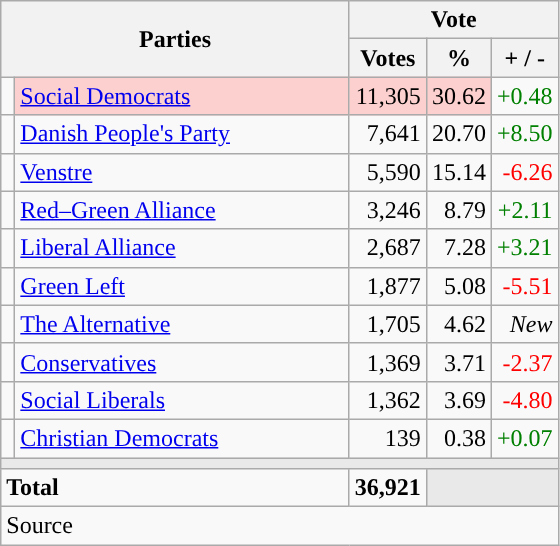<table class="wikitable" style="text-align:right;">
<tr>
<th style="text-align:centre;" rowspan="2" colspan="2" width="225">Parties</th>
<th colspan="3">Vote</th>
</tr>
<tr>
<th width="15">Votes</th>
<th width="15">%</th>
<th width="15">+ / -</th>
</tr>
<tr>
<td width="2" style="color:inherit;background:"></td>
<td bgcolor=#fbd0ce  align="left"><a href='#'>Social Democrats</a></td>
<td bgcolor=#fbd0ce>11,305</td>
<td bgcolor=#fbd0ce>30.62</td>
<td style=color:green;>+0.48</td>
</tr>
<tr>
<td width="2" style="color:inherit;background:"></td>
<td align="left"><a href='#'>Danish People's Party</a></td>
<td>7,641</td>
<td>20.70</td>
<td style=color:green;>+8.50</td>
</tr>
<tr>
<td width="2" style="color:inherit;background:"></td>
<td align="left"><a href='#'>Venstre</a></td>
<td>5,590</td>
<td>15.14</td>
<td style=color:red;>-6.26</td>
</tr>
<tr>
<td width="2" style="color:inherit;background:"></td>
<td align="left"><a href='#'>Red–Green Alliance</a></td>
<td>3,246</td>
<td>8.79</td>
<td style=color:green;>+2.11</td>
</tr>
<tr>
<td width="2" style="color:inherit;background:"></td>
<td align="left"><a href='#'>Liberal Alliance</a></td>
<td>2,687</td>
<td>7.28</td>
<td style=color:green;>+3.21</td>
</tr>
<tr>
<td width="2" style="color:inherit;background:"></td>
<td align="left"><a href='#'>Green Left</a></td>
<td>1,877</td>
<td>5.08</td>
<td style=color:red;>-5.51</td>
</tr>
<tr>
<td width="2" style="color:inherit;background:"></td>
<td align="left"><a href='#'>The Alternative</a></td>
<td>1,705</td>
<td>4.62</td>
<td><em>New</em></td>
</tr>
<tr>
<td width="2" style="color:inherit;background:"></td>
<td align="left"><a href='#'>Conservatives</a></td>
<td>1,369</td>
<td>3.71</td>
<td style=color:red;>-2.37</td>
</tr>
<tr>
<td width="2" style="color:inherit;background:"></td>
<td align="left"><a href='#'>Social Liberals</a></td>
<td>1,362</td>
<td>3.69</td>
<td style=color:red;>-4.80</td>
</tr>
<tr>
<td width="2" style="color:inherit;background:"></td>
<td align="left"><a href='#'>Christian Democrats</a></td>
<td>139</td>
<td>0.38</td>
<td style=color:green;>+0.07</td>
</tr>
<tr>
<td colspan="7" bgcolor="#E9E9E9"></td>
</tr>
<tr>
<td align="left" colspan="2"><strong>Total</strong></td>
<td><strong>36,921</strong></td>
<td bgcolor="#E9E9E9" colspan="2"></td>
</tr>
<tr>
<td align="left" colspan="6">Source</td>
</tr>
</table>
